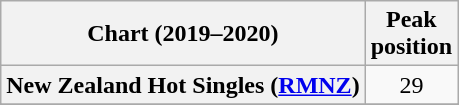<table class="wikitable sortable plainrowheaders" style="text-align:center">
<tr>
<th scope="col">Chart (2019–2020)</th>
<th scope="col">Peak<br>position</th>
</tr>
<tr>
<th scope="row">New Zealand Hot Singles (<a href='#'>RMNZ</a>)</th>
<td>29</td>
</tr>
<tr>
</tr>
<tr>
</tr>
</table>
